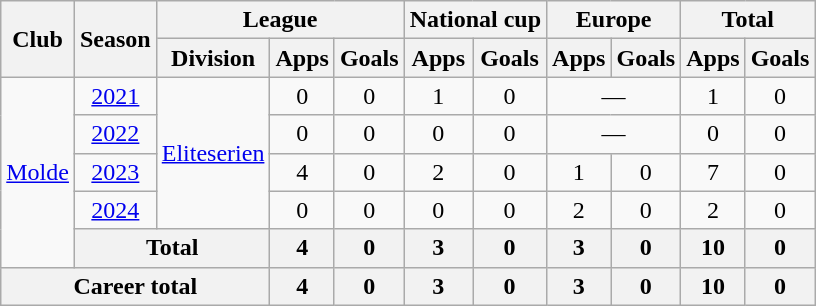<table class="wikitable" style="text-align: center">
<tr>
<th rowspan="2">Club</th>
<th rowspan="2">Season</th>
<th colspan="3">League</th>
<th colspan="2">National cup</th>
<th colspan="2">Europe</th>
<th colspan="2">Total</th>
</tr>
<tr>
<th>Division</th>
<th>Apps</th>
<th>Goals</th>
<th>Apps</th>
<th>Goals</th>
<th>Apps</th>
<th>Goals</th>
<th>Apps</th>
<th>Goals</th>
</tr>
<tr>
<td rowspan="5"><a href='#'>Molde</a></td>
<td><a href='#'>2021</a></td>
<td rowspan="4"><a href='#'>Eliteserien</a></td>
<td>0</td>
<td>0</td>
<td>1</td>
<td>0</td>
<td colspan="2">—</td>
<td>1</td>
<td>0</td>
</tr>
<tr>
<td><a href='#'>2022</a></td>
<td>0</td>
<td>0</td>
<td>0</td>
<td>0</td>
<td colspan="2">—</td>
<td>0</td>
<td>0</td>
</tr>
<tr>
<td><a href='#'>2023</a></td>
<td>4</td>
<td>0</td>
<td>2</td>
<td>0</td>
<td>1</td>
<td>0</td>
<td>7</td>
<td>0</td>
</tr>
<tr>
<td><a href='#'>2024</a></td>
<td>0</td>
<td>0</td>
<td>0</td>
<td>0</td>
<td>2</td>
<td>0</td>
<td>2</td>
<td>0</td>
</tr>
<tr>
<th colspan="2"><strong>Total</strong></th>
<th>4</th>
<th>0</th>
<th>3</th>
<th>0</th>
<th>3</th>
<th>0</th>
<th>10</th>
<th>0</th>
</tr>
<tr>
<th colspan="3"><strong>Career total</strong></th>
<th>4</th>
<th>0</th>
<th>3</th>
<th>0</th>
<th>3</th>
<th>0</th>
<th>10</th>
<th>0</th>
</tr>
</table>
